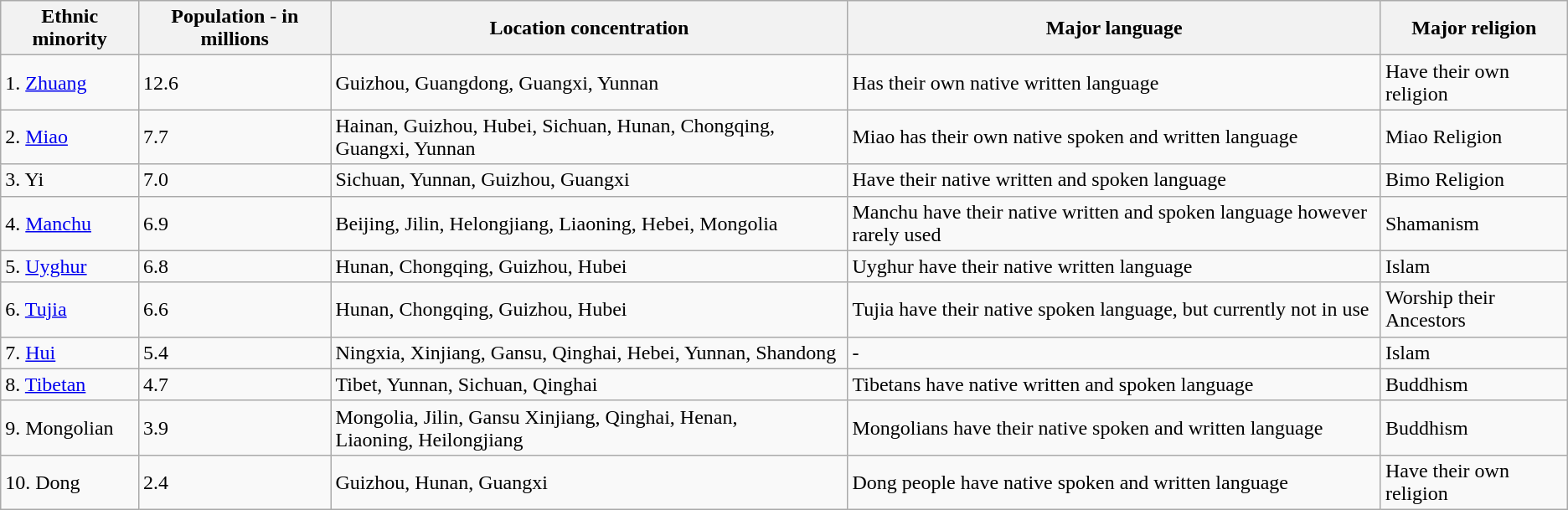<table class="wikitable">
<tr>
<th>Ethnic minority</th>
<th>Population - in millions</th>
<th>Location concentration</th>
<th>Major language</th>
<th>Major religion</th>
</tr>
<tr>
<td>1. <a href='#'>Zhuang</a></td>
<td>12.6</td>
<td>Guizhou, Guangdong, Guangxi, Yunnan</td>
<td>Has their own native written language</td>
<td>Have their own religion</td>
</tr>
<tr>
<td>2. <a href='#'>Miao</a></td>
<td>7.7</td>
<td>Hainan, Guizhou, Hubei, Sichuan, Hunan, Chongqing, Guangxi, Yunnan</td>
<td>Miao has their own native spoken and written language</td>
<td>Miao Religion</td>
</tr>
<tr>
<td>3. Yi</td>
<td>7.0</td>
<td>Sichuan, Yunnan, Guizhou, Guangxi</td>
<td>Have their native written and spoken language</td>
<td>Bimo Religion</td>
</tr>
<tr>
<td>4. <a href='#'>Manchu</a></td>
<td>6.9</td>
<td>Beijing, Jilin, Helongjiang, Liaoning, Hebei, Mongolia</td>
<td>Manchu have their native written and spoken language however rarely used</td>
<td>Shamanism</td>
</tr>
<tr>
<td>5. <a href='#'>Uyghur</a></td>
<td>6.8</td>
<td>Hunan, Chongqing, Guizhou, Hubei</td>
<td>Uyghur have their native written language</td>
<td>Islam</td>
</tr>
<tr>
<td>6. <a href='#'>Tujia</a></td>
<td>6.6</td>
<td>Hunan, Chongqing, Guizhou, Hubei</td>
<td>Tujia have their native spoken language, but currently not in use</td>
<td>Worship their Ancestors</td>
</tr>
<tr>
<td>7. <a href='#'>Hui</a></td>
<td>5.4</td>
<td>Ningxia, Xinjiang, Gansu, Qinghai, Hebei, Yunnan, Shandong</td>
<td>-</td>
<td>Islam</td>
</tr>
<tr>
<td>8. <a href='#'>Tibetan</a></td>
<td>4.7</td>
<td>Tibet, Yunnan, Sichuan, Qinghai</td>
<td>Tibetans have native written and spoken language</td>
<td>Buddhism</td>
</tr>
<tr>
<td>9. Mongolian</td>
<td>3.9</td>
<td>Mongolia, Jilin, Gansu Xinjiang, Qinghai, Henan,<br>Liaoning, Heilongjiang</td>
<td>Mongolians have their native spoken and written language</td>
<td>Buddhism</td>
</tr>
<tr>
<td>10. Dong</td>
<td>2.4</td>
<td>Guizhou, Hunan, Guangxi</td>
<td>Dong people have native spoken and written language</td>
<td>Have their own religion</td>
</tr>
</table>
